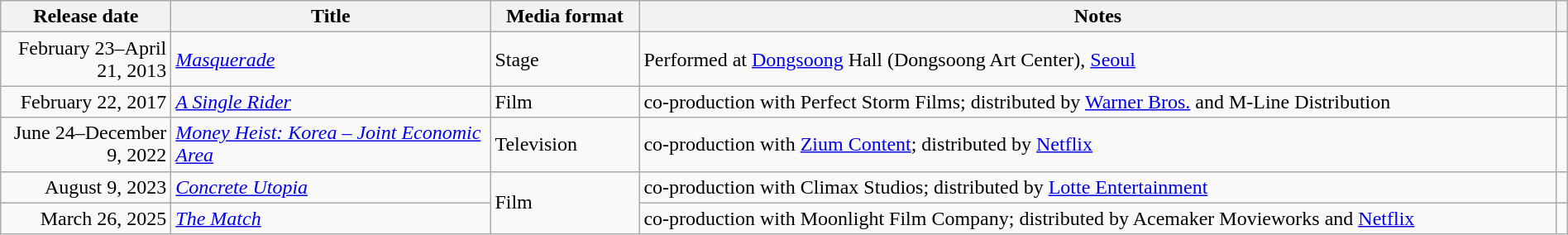<table class="wikitable sortable" style="width:100%;">
<tr>
<th scope="col" style="width:130px;">Release date</th>
<th scope="col" style="width:250px;">Title</th>
<th>Media format</th>
<th class="unsortable">Notes</th>
<th class="unsortable"></th>
</tr>
<tr>
<td style=text-align:right;">February 23–April 21, 2013</td>
<td><em><a href='#'>Masquerade</a></em></td>
<td>Stage</td>
<td>Performed at <a href='#'>Dongsoong</a> Hall (Dongsoong Art Center), <a href='#'>Seoul</a></td>
<td style="text-align:center"></td>
</tr>
<tr>
<td style=text-align:right;">February 22, 2017</td>
<td><em><a href='#'>A Single Rider</a></em></td>
<td>Film</td>
<td>co-production with Perfect Storm Films; distributed by <a href='#'>Warner Bros.</a> and M-Line Distribution</td>
<td style="text-align:center"></td>
</tr>
<tr>
<td style=text-align:right;">June 24–December 9, 2022</td>
<td><em><a href='#'>Money Heist: Korea – Joint Economic Area</a></em></td>
<td>Television</td>
<td>co-production with <a href='#'>Zium Content</a>; distributed by <a href='#'>Netflix</a></td>
<td style="text-align:center"></td>
</tr>
<tr>
<td style=text-align:right;">August 9, 2023</td>
<td><em><a href='#'>Concrete Utopia</a></em></td>
<td rowspan="2">Film</td>
<td>co-production with Climax Studios; distributed by <a href='#'>Lotte Entertainment</a></td>
<td style="text-align:center"></td>
</tr>
<tr>
<td style=text-align:right;">March 26, 2025</td>
<td><em><a href='#'>The Match</a></em></td>
<td>co-production with Moonlight Film Company; distributed by Acemaker Movieworks and <a href='#'>Netflix</a></td>
<td style="text-align:center"></td>
</tr>
</table>
